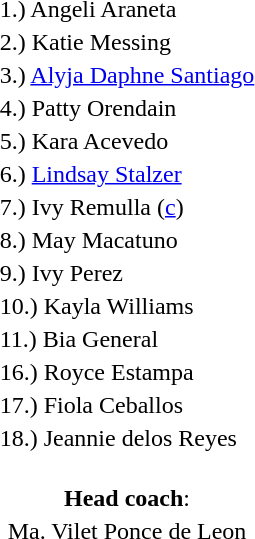<table style="text-align: center; margin-top: 2em; margin-left: auto; margin-right: auto">
<tr align=left>
<td>1.) Angeli Araneta</td>
</tr>
<tr align=left>
<td>2.) Katie Messing</td>
</tr>
<tr align=left>
<td>3.) <a href='#'>Alyja Daphne Santiago</a></td>
</tr>
<tr align=left>
<td>4.) Patty Orendain</td>
</tr>
<tr align=left>
<td>5.) Kara Acevedo</td>
</tr>
<tr align=left>
<td>6.) <a href='#'>Lindsay Stalzer</a></td>
</tr>
<tr align=left>
<td>7.) Ivy Remulla (<a href='#'>c</a>)</td>
</tr>
<tr align=left>
<td>8.) May Macatuno</td>
</tr>
<tr align=left>
<td>9.) Ivy Perez</td>
</tr>
<tr align=left>
<td>10.) Kayla Williams</td>
</tr>
<tr align=left>
<td>11.) Bia General</td>
</tr>
<tr align=left>
<td>16.) Royce Estampa</td>
</tr>
<tr align=left>
<td>17.) Fiola Ceballos</td>
</tr>
<tr align=left>
<td>18.) Jeannie delos Reyes</td>
</tr>
<tr>
<td><br><strong>Head coach</strong>:</td>
</tr>
<tr>
<td>Ma. Vilet Ponce de Leon</td>
</tr>
</table>
